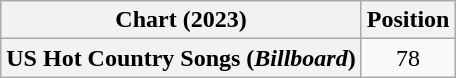<table class="wikitable sortable plainrowheaders" style="text-align:center">
<tr>
<th scope="col">Chart (2023)</th>
<th scope="col">Position</th>
</tr>
<tr>
<th scope="row">US Hot Country Songs (<em>Billboard</em>)</th>
<td>78</td>
</tr>
</table>
